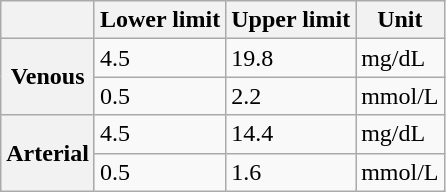<table class="wikitable">
<tr>
<th></th>
<th>Lower limit</th>
<th>Upper limit</th>
<th>Unit</th>
</tr>
<tr>
<th rowspan =2>Venous</th>
<td>4.5</td>
<td>19.8</td>
<td>mg/dL</td>
</tr>
<tr>
<td>0.5</td>
<td>2.2</td>
<td>mmol/L</td>
</tr>
<tr>
<th rowspan =2>Arterial</th>
<td>4.5</td>
<td>14.4</td>
<td>mg/dL</td>
</tr>
<tr>
<td>0.5</td>
<td>1.6</td>
<td>mmol/L</td>
</tr>
</table>
